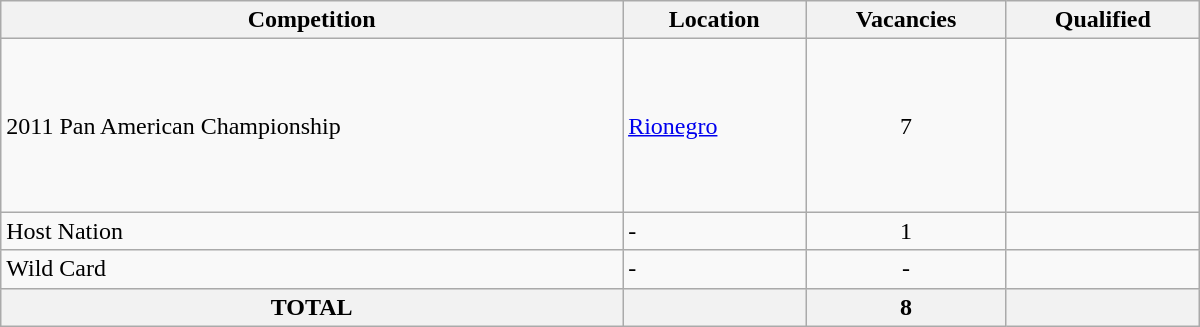<table class = "wikitable" width=800>
<tr>
<th>Competition</th>
<th>Location</th>
<th>Vacancies</th>
<th>Qualified</th>
</tr>
<tr>
<td>2011 Pan American Championship</td>
<td> <a href='#'>Rionegro</a></td>
<td align="center">7</td>
<td><br><br><br><br><br><br></td>
</tr>
<tr>
<td>Host Nation</td>
<td>-</td>
<td align="center">1</td>
<td></td>
</tr>
<tr>
<td>Wild Card</td>
<td>-</td>
<td align="center">-</td>
<td></td>
</tr>
<tr>
<th>TOTAL</th>
<th colspan="1"></th>
<th>8</th>
<th></th>
</tr>
</table>
